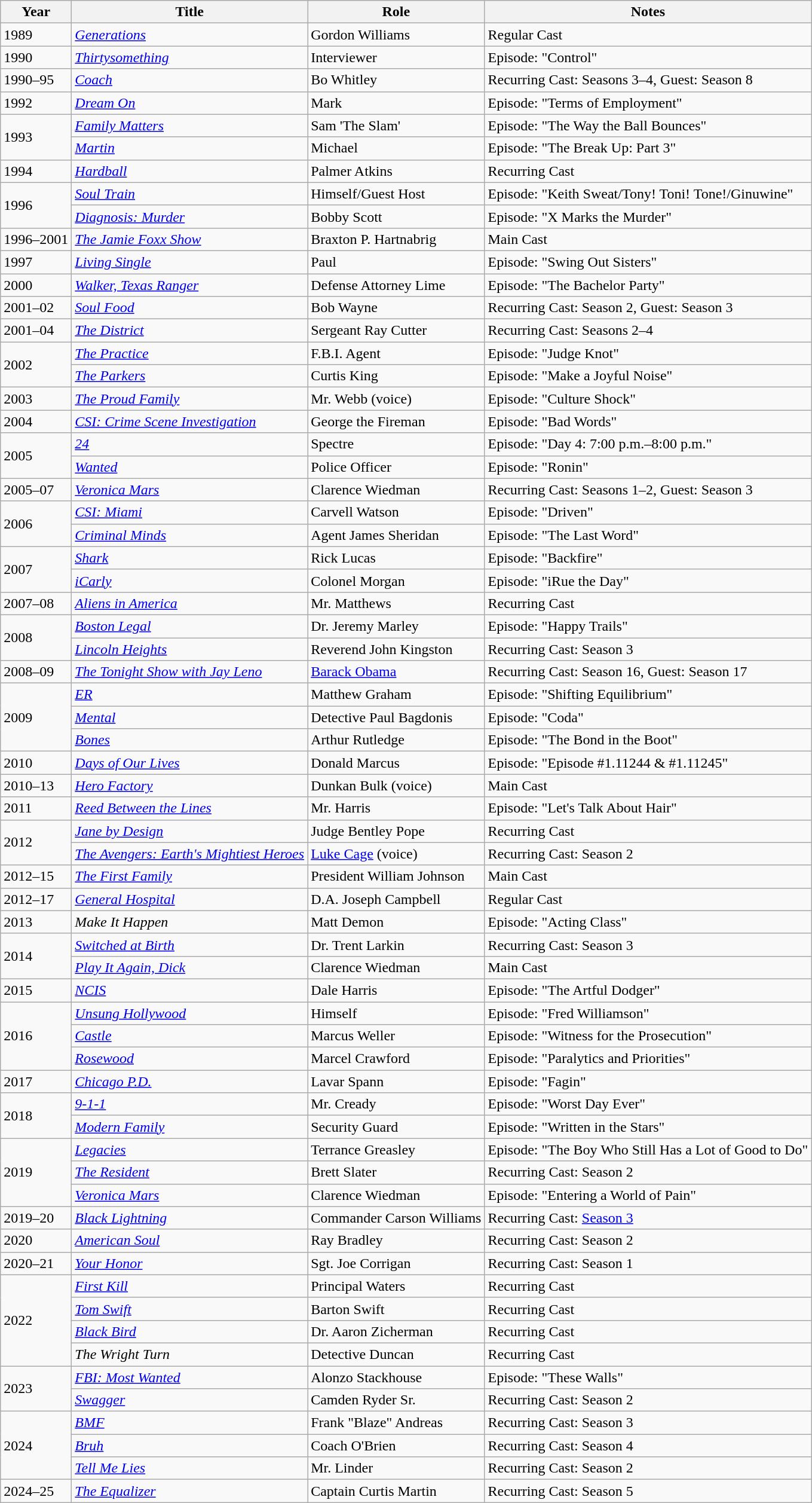<table class="wikitable plainrowheaders sortable" style="margin–right: 0;">
<tr>
<th>Year</th>
<th>Title</th>
<th>Role</th>
<th>Notes</th>
</tr>
<tr>
<td>1989</td>
<td><em><a href='#'>Generations</a></em></td>
<td>Gordon Williams</td>
<td>Regular Cast</td>
</tr>
<tr>
<td>1990</td>
<td><em><a href='#'>Thirtysomething</a></em></td>
<td>Interviewer</td>
<td>Episode: "Control"</td>
</tr>
<tr>
<td>1990–95</td>
<td><em><a href='#'>Coach</a></em></td>
<td>Bo Whitley</td>
<td>Recurring Cast: Seasons 3–4, Guest: Season 8</td>
</tr>
<tr>
<td>1992</td>
<td><em><a href='#'>Dream On</a></em></td>
<td>Mark</td>
<td>Episode: "Terms of Employment"</td>
</tr>
<tr>
<td rowspan=2>1993</td>
<td><em><a href='#'>Family Matters</a></em></td>
<td>Sam 'The Slam'</td>
<td>Episode: "The Way the Ball Bounces"</td>
</tr>
<tr>
<td><em><a href='#'>Martin</a></em></td>
<td>Michael</td>
<td>Episode: "The Break Up: Part 3"</td>
</tr>
<tr>
<td>1994</td>
<td><em><a href='#'>Hardball</a></em></td>
<td>Palmer Atkins</td>
<td>Recurring Cast</td>
</tr>
<tr>
<td rowspan=2>1996</td>
<td><em><a href='#'>Soul Train</a></em></td>
<td>Himself/Guest Host</td>
<td>Episode: "Keith Sweat/Tony! Toni! Tone!/Ginuwine"</td>
</tr>
<tr>
<td><em><a href='#'>Diagnosis: Murder</a></em></td>
<td>Bobby Scott</td>
<td>Episode: "X Marks the Murder"</td>
</tr>
<tr>
<td>1996–2001</td>
<td><em><a href='#'>The Jamie Foxx Show</a></em></td>
<td>Braxton P. Hartnabrig</td>
<td>Main Cast</td>
</tr>
<tr>
<td>1997</td>
<td><em><a href='#'>Living Single</a></em></td>
<td>Paul</td>
<td>Episode: "Swing Out Sisters"</td>
</tr>
<tr>
<td>2000</td>
<td><em><a href='#'>Walker, Texas Ranger</a></em></td>
<td>Defense Attorney Lime</td>
<td>Episode: "The Bachelor Party"</td>
</tr>
<tr>
<td>2001–02</td>
<td><em><a href='#'>Soul Food</a></em></td>
<td>Bob Wayne</td>
<td>Recurring Cast: Season 2, Guest: Season 3</td>
</tr>
<tr>
<td>2001–04</td>
<td><em><a href='#'>The District</a></em></td>
<td>Sergeant Ray Cutter</td>
<td>Recurring Cast: Seasons 2–4</td>
</tr>
<tr>
<td rowspan=2>2002</td>
<td><em><a href='#'>The Practice</a></em></td>
<td>F.B.I. Agent</td>
<td>Episode: "Judge Knot"</td>
</tr>
<tr>
<td><em><a href='#'>The Parkers</a></em></td>
<td>Curtis King</td>
<td>Episode: "Make a Joyful Noise"</td>
</tr>
<tr>
<td>2003</td>
<td><em><a href='#'>The Proud Family</a></em></td>
<td>Mr. Webb (voice)</td>
<td>Episode: "Culture Shock"</td>
</tr>
<tr>
<td>2004</td>
<td><em><a href='#'>CSI: Crime Scene Investigation</a></em></td>
<td>George the Fireman</td>
<td>Episode: "Bad Words"</td>
</tr>
<tr>
<td rowspan=2>2005</td>
<td><em><a href='#'>24</a></em></td>
<td>Spectre</td>
<td>Episode: "Day 4: 7:00 p.m.–8:00 p.m."</td>
</tr>
<tr>
<td><em><a href='#'>Wanted</a></em></td>
<td>Police Officer</td>
<td>Episode: "Ronin"</td>
</tr>
<tr>
<td>2005–07</td>
<td><em><a href='#'>Veronica Mars</a></em></td>
<td>Clarence Wiedman</td>
<td>Recurring Cast: Seasons 1–2, Guest: Season 3</td>
</tr>
<tr>
<td rowspan=2>2006</td>
<td><em><a href='#'>CSI: Miami</a></em></td>
<td>Carvell Watson</td>
<td>Episode: "Driven"</td>
</tr>
<tr>
<td><em><a href='#'>Criminal Minds</a></em></td>
<td>Agent James Sheridan</td>
<td>Episode: "The Last Word"</td>
</tr>
<tr>
<td rowspan=2>2007</td>
<td><em><a href='#'>Shark</a></em></td>
<td>Rick Lucas</td>
<td>Episode: "Backfire"</td>
</tr>
<tr>
<td><em><a href='#'>iCarly</a></em></td>
<td>Colonel Morgan</td>
<td>Episode: "iRue the Day"</td>
</tr>
<tr>
<td>2007–08</td>
<td><em><a href='#'>Aliens in America</a></em></td>
<td>Mr. Matthews</td>
<td>Recurring Cast</td>
</tr>
<tr>
<td rowspan=2>2008</td>
<td><em><a href='#'>Boston Legal</a></em></td>
<td>Dr. Jeremy Marley</td>
<td>Episode: "Happy Trails"</td>
</tr>
<tr>
<td><em><a href='#'>Lincoln Heights</a></em></td>
<td>Reverend John Kingston</td>
<td>Recurring Cast: Season 3</td>
</tr>
<tr>
<td>2008–09</td>
<td><em><a href='#'>The Tonight Show with Jay Leno</a></em></td>
<td><a href='#'>Barack Obama</a></td>
<td>Recurring Cast: Season 16, Guest: Season 17</td>
</tr>
<tr>
<td rowspan=3>2009</td>
<td><em><a href='#'>ER</a></em></td>
<td>Matthew Graham</td>
<td>Episode: "Shifting Equilibrium"</td>
</tr>
<tr>
<td><em><a href='#'>Mental</a></em></td>
<td>Detective Paul Bagdonis</td>
<td>Episode: "Coda"</td>
</tr>
<tr>
<td><em><a href='#'>Bones</a></em></td>
<td>Arthur Rutledge</td>
<td>Episode: "The Bond in the Boot"</td>
</tr>
<tr>
<td>2010</td>
<td><em><a href='#'>Days of Our Lives</a></em></td>
<td>Donald Marcus</td>
<td>Episode: "Episode #1.11244 & #1.11245"</td>
</tr>
<tr>
<td>2010–13</td>
<td><em><a href='#'>Hero Factory</a></em></td>
<td>Dunkan Bulk (voice)</td>
<td>Main Cast</td>
</tr>
<tr>
<td>2011</td>
<td><em><a href='#'>Reed Between the Lines</a></em></td>
<td>Mr. Harris</td>
<td>Episode: "Let's Talk About Hair"</td>
</tr>
<tr>
<td rowspan=2>2012</td>
<td><em><a href='#'>Jane by Design</a></em></td>
<td>Judge Bentley Pope</td>
<td>Recurring Cast</td>
</tr>
<tr>
<td><em><a href='#'>The Avengers: Earth's Mightiest Heroes</a></em></td>
<td><a href='#'>Luke Cage</a> (voice)</td>
<td>Recurring Cast: Season 2</td>
</tr>
<tr>
<td>2012–15</td>
<td><em><a href='#'>The First Family</a></em></td>
<td>President William Johnson</td>
<td>Main Cast</td>
</tr>
<tr>
<td>2012–17</td>
<td><em><a href='#'>General Hospital</a></em></td>
<td>D.A. Joseph Campbell</td>
<td>Regular Cast</td>
</tr>
<tr>
<td>2013</td>
<td><em>Make It Happen</em></td>
<td>Matt Demon</td>
<td>Episode: "Acting Class"</td>
</tr>
<tr>
<td rowspan=2>2014</td>
<td><em><a href='#'>Switched at Birth</a></em></td>
<td>Dr. Trent Larkin</td>
<td>Recurring Cast: Season 3</td>
</tr>
<tr>
<td><em><a href='#'>Play It Again, Dick</a></em></td>
<td>Clarence Wiedman</td>
<td>Main Cast</td>
</tr>
<tr>
<td>2015</td>
<td><em><a href='#'>NCIS</a></em></td>
<td>Dale Harris</td>
<td>Episode: "The Artful Dodger"</td>
</tr>
<tr>
<td rowspan=3>2016</td>
<td><em><a href='#'>Unsung Hollywood</a></em></td>
<td>Himself</td>
<td>Episode: "Fred Williamson"</td>
</tr>
<tr>
<td><em><a href='#'>Castle</a></em></td>
<td>Marcus Weller</td>
<td>Episode: "Witness for the Prosecution"</td>
</tr>
<tr>
<td><em><a href='#'>Rosewood</a></em></td>
<td>Marcel Crawford</td>
<td>Episode: "Paralytics and Priorities"</td>
</tr>
<tr>
<td>2017</td>
<td><em><a href='#'>Chicago P.D.</a></em></td>
<td>Lavar Spann</td>
<td>Episode: "Fagin"</td>
</tr>
<tr>
<td rowspan=2>2018</td>
<td><em><a href='#'>9-1-1</a></em></td>
<td>Mr. Cready</td>
<td>Episode: "Worst Day Ever"</td>
</tr>
<tr>
<td><em><a href='#'>Modern Family</a></em></td>
<td>Security Guard</td>
<td>Episode: "Written in the Stars"</td>
</tr>
<tr>
<td rowspan=3>2019</td>
<td><em><a href='#'>Legacies</a></em></td>
<td>Terrance Greasley</td>
<td>Episode: "The Boy Who Still Has a Lot of Good to Do"</td>
</tr>
<tr>
<td><em><a href='#'>The Resident</a></em></td>
<td>Brett Slater</td>
<td>Recurring Cast: Season 2</td>
</tr>
<tr>
<td><em><a href='#'>Veronica Mars</a></em></td>
<td>Clarence Wiedman</td>
<td>Episode: "Entering a World of Pain"</td>
</tr>
<tr>
<td>2019–20</td>
<td><em><a href='#'>Black Lightning</a></em></td>
<td>Commander Carson Williams</td>
<td>Recurring Cast: <a href='#'>Season 3</a></td>
</tr>
<tr>
<td>2020</td>
<td><em><a href='#'>American Soul</a></em></td>
<td>Ray Bradley</td>
<td>Recurring Cast: Season 2</td>
</tr>
<tr>
<td>2020–21</td>
<td><em><a href='#'>Your Honor</a></em></td>
<td>Sgt. Joe Corrigan</td>
<td>Recurring Cast: Season 1</td>
</tr>
<tr>
<td rowspan=4>2022</td>
<td><em><a href='#'>First Kill</a></em></td>
<td>Principal Waters</td>
<td>Recurring Cast</td>
</tr>
<tr>
<td><em><a href='#'>Tom Swift</a></em></td>
<td>Barton Swift</td>
<td>Recurring Cast</td>
</tr>
<tr>
<td><em><a href='#'>Black Bird</a></em></td>
<td>Dr. Aaron Zicherman</td>
<td>Recurring Cast</td>
</tr>
<tr>
<td><em>The Wright Turn</em></td>
<td>Detective Duncan</td>
<td>Recurring Cast</td>
</tr>
<tr>
<td rowspan=2>2023</td>
<td><em><a href='#'>FBI: Most Wanted</a></em></td>
<td>Alonzo Stackhouse</td>
<td>Episode: "These Walls"</td>
</tr>
<tr>
<td><em><a href='#'>Swagger</a></em></td>
<td>Camden Ryder Sr.</td>
<td>Recurring Cast: Season 2</td>
</tr>
<tr>
<td rowspan=3>2024</td>
<td><em><a href='#'>BMF</a></em></td>
<td>Frank "Blaze" Andreas</td>
<td>Recurring Cast: Season 3</td>
</tr>
<tr>
<td><em><a href='#'>Bruh</a></em></td>
<td>Coach O'Brien</td>
<td>Recurring Cast: Season 4</td>
</tr>
<tr>
<td><em><a href='#'>Tell Me Lies</a></em></td>
<td>Mr. Linder</td>
<td>Recurring Cast: Season 2</td>
</tr>
<tr>
<td>2024–25</td>
<td><em><a href='#'>The Equalizer</a></em></td>
<td>Captain Curtis Martin</td>
<td>Recurring Cast: Season 5</td>
</tr>
</table>
